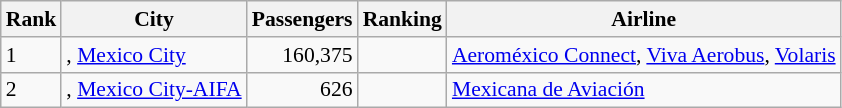<table class="wikitable" style="font-size: 90%" width= align=>
<tr>
<th>Rank</th>
<th>City</th>
<th>Passengers</th>
<th>Ranking</th>
<th>Airline</th>
</tr>
<tr>
<td>1</td>
<td>, <a href='#'>Mexico City</a></td>
<td align="right">160,375</td>
<td align="center"></td>
<td><a href='#'>Aeroméxico Connect</a>, <a href='#'>Viva Aerobus</a>, <a href='#'>Volaris</a></td>
</tr>
<tr>
<td>2</td>
<td>, <a href='#'>Mexico City-AIFA</a></td>
<td align="right">626</td>
<td align="center"></td>
<td><a href='#'>Mexicana de Aviación</a></td>
</tr>
</table>
